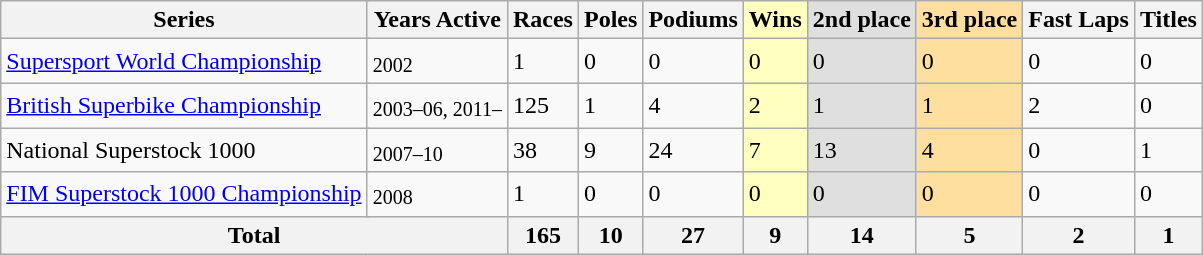<table class="wikitable">
<tr>
<th colspan=2>Series</th>
<th>Years Active</th>
<th>Races</th>
<th>Poles</th>
<th>Podiums</th>
<td style="background:#ffffbf;"><strong>Wins</strong></td>
<td style="background:#DFDFDF;"><strong>2nd place</strong></td>
<td style="background:#FFDF9F;"><strong>3rd place</strong></td>
<th>Fast Laps</th>
<th>Titles</th>
</tr>
<tr>
<td colspan=2><a href='#'>Supersport World Championship</a></td>
<td><sub>2002</sub></td>
<td>1</td>
<td>0</td>
<td>0</td>
<td style="background:#ffffbf;">0</td>
<td style="background:#DFDFDF;">0</td>
<td style="background:#FFDF9F;">0</td>
<td>0</td>
<td>0</td>
</tr>
<tr>
<td colspan=2><a href='#'>British Superbike Championship</a></td>
<td><sub>2003–06, 2011–</sub></td>
<td>125</td>
<td>1</td>
<td>4</td>
<td style="background:#ffffbf;">2</td>
<td style="background:#DFDFDF;">1</td>
<td style="background:#FFDF9F;">1</td>
<td>2</td>
<td>0</td>
</tr>
<tr>
<td colspan=2>National Superstock 1000</td>
<td><sub>2007–10</sub></td>
<td>38</td>
<td>9</td>
<td>24</td>
<td style="background:#ffffbf;">7</td>
<td style="background:#DFDFDF;">13</td>
<td style="background:#FFDF9F;">4</td>
<td>0</td>
<td>1</td>
</tr>
<tr>
<td colspan=2><a href='#'>FIM Superstock 1000 Championship</a></td>
<td><sub>2008</sub></td>
<td>1</td>
<td>0</td>
<td>0</td>
<td style="background:#ffffbf;">0</td>
<td style="background:#DFDFDF;">0</td>
<td style="background:#FFDF9F;">0</td>
<td>0</td>
<td>0</td>
</tr>
<tr>
<th colspan=3>Total</th>
<th>165</th>
<th>10</th>
<th>27</th>
<th>9</th>
<th>14</th>
<th>5</th>
<th>2</th>
<th>1</th>
</tr>
</table>
